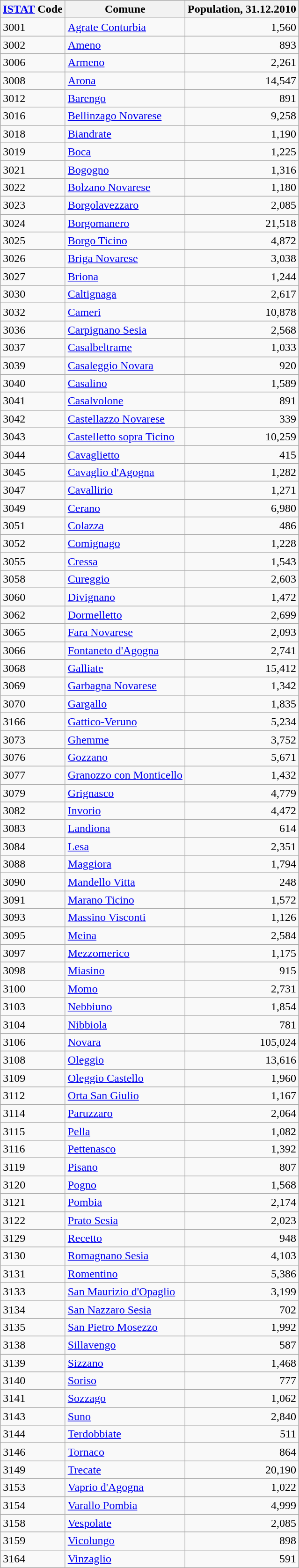<table class="wikitable sortable">
<tr>
<th><a href='#'>ISTAT</a> Code</th>
<th>Comune</th>
<th>Population, 31.12.2010</th>
</tr>
<tr>
<td>3001</td>
<td><a href='#'>Agrate Conturbia</a></td>
<td style="text-align:right;">1,560</td>
</tr>
<tr>
<td>3002</td>
<td><a href='#'>Ameno</a></td>
<td style="text-align:right;">893</td>
</tr>
<tr>
<td>3006</td>
<td><a href='#'>Armeno</a></td>
<td style="text-align:right;">2,261</td>
</tr>
<tr>
<td>3008</td>
<td><a href='#'>Arona</a></td>
<td style="text-align:right;">14,547</td>
</tr>
<tr>
<td>3012</td>
<td><a href='#'>Barengo</a></td>
<td style="text-align:right;">891</td>
</tr>
<tr>
<td>3016</td>
<td><a href='#'>Bellinzago Novarese</a></td>
<td style="text-align:right;">9,258</td>
</tr>
<tr>
<td>3018</td>
<td><a href='#'>Biandrate</a></td>
<td style="text-align:right;">1,190</td>
</tr>
<tr>
<td>3019</td>
<td><a href='#'>Boca</a></td>
<td style="text-align:right;">1,225</td>
</tr>
<tr>
<td>3021</td>
<td><a href='#'>Bogogno</a></td>
<td style="text-align:right;">1,316</td>
</tr>
<tr>
<td>3022</td>
<td><a href='#'>Bolzano Novarese</a></td>
<td style="text-align:right;">1,180</td>
</tr>
<tr>
<td>3023</td>
<td><a href='#'>Borgolavezzaro</a></td>
<td style="text-align:right;">2,085</td>
</tr>
<tr>
<td>3024</td>
<td><a href='#'>Borgomanero</a></td>
<td style="text-align:right;">21,518</td>
</tr>
<tr>
<td>3025</td>
<td><a href='#'>Borgo Ticino</a></td>
<td style="text-align:right;">4,872</td>
</tr>
<tr>
<td>3026</td>
<td><a href='#'>Briga Novarese</a></td>
<td style="text-align:right;">3,038</td>
</tr>
<tr>
<td>3027</td>
<td><a href='#'>Briona</a></td>
<td style="text-align:right;">1,244</td>
</tr>
<tr>
<td>3030</td>
<td><a href='#'>Caltignaga</a></td>
<td style="text-align:right;">2,617</td>
</tr>
<tr>
<td>3032</td>
<td><a href='#'>Cameri</a></td>
<td style="text-align:right;">10,878</td>
</tr>
<tr>
<td>3036</td>
<td><a href='#'>Carpignano Sesia</a></td>
<td style="text-align:right;">2,568</td>
</tr>
<tr>
<td>3037</td>
<td><a href='#'>Casalbeltrame</a></td>
<td style="text-align:right;">1,033</td>
</tr>
<tr>
<td>3039</td>
<td><a href='#'>Casaleggio Novara</a></td>
<td style="text-align:right;">920</td>
</tr>
<tr>
<td>3040</td>
<td><a href='#'>Casalino</a></td>
<td style="text-align:right;">1,589</td>
</tr>
<tr>
<td>3041</td>
<td><a href='#'>Casalvolone</a></td>
<td style="text-align:right;">891</td>
</tr>
<tr>
<td>3042</td>
<td><a href='#'>Castellazzo Novarese</a></td>
<td style="text-align:right;">339</td>
</tr>
<tr>
<td>3043</td>
<td><a href='#'>Castelletto sopra Ticino</a></td>
<td style="text-align:right;">10,259</td>
</tr>
<tr>
<td>3044</td>
<td><a href='#'>Cavaglietto</a></td>
<td style="text-align:right;">415</td>
</tr>
<tr>
<td>3045</td>
<td><a href='#'>Cavaglio d'Agogna</a></td>
<td style="text-align:right;">1,282</td>
</tr>
<tr>
<td>3047</td>
<td><a href='#'>Cavallirio</a></td>
<td style="text-align:right;">1,271</td>
</tr>
<tr>
<td>3049</td>
<td><a href='#'>Cerano</a></td>
<td style="text-align:right;">6,980</td>
</tr>
<tr>
<td>3051</td>
<td><a href='#'>Colazza</a></td>
<td style="text-align:right;">486</td>
</tr>
<tr>
<td>3052</td>
<td><a href='#'>Comignago</a></td>
<td style="text-align:right;">1,228</td>
</tr>
<tr>
<td>3055</td>
<td><a href='#'>Cressa</a></td>
<td style="text-align:right;">1,543</td>
</tr>
<tr>
<td>3058</td>
<td><a href='#'>Cureggio</a></td>
<td style="text-align:right;">2,603</td>
</tr>
<tr>
<td>3060</td>
<td><a href='#'>Divignano</a></td>
<td style="text-align:right;">1,472</td>
</tr>
<tr>
<td>3062</td>
<td><a href='#'>Dormelletto</a></td>
<td style="text-align:right;">2,699</td>
</tr>
<tr>
<td>3065</td>
<td><a href='#'>Fara Novarese</a></td>
<td style="text-align:right;">2,093</td>
</tr>
<tr>
<td>3066</td>
<td><a href='#'>Fontaneto d'Agogna</a></td>
<td style="text-align:right;">2,741</td>
</tr>
<tr>
<td>3068</td>
<td><a href='#'>Galliate</a></td>
<td style="text-align:right;">15,412</td>
</tr>
<tr>
<td>3069</td>
<td><a href='#'>Garbagna Novarese</a></td>
<td style="text-align:right;">1,342</td>
</tr>
<tr>
<td>3070</td>
<td><a href='#'>Gargallo</a></td>
<td style="text-align:right;">1,835</td>
</tr>
<tr>
<td>3166</td>
<td><a href='#'>Gattico-Veruno</a></td>
<td style="text-align:right;">5,234</td>
</tr>
<tr>
<td>3073</td>
<td><a href='#'>Ghemme</a></td>
<td style="text-align:right;">3,752</td>
</tr>
<tr>
<td>3076</td>
<td><a href='#'>Gozzano</a></td>
<td style="text-align:right;">5,671</td>
</tr>
<tr>
<td>3077</td>
<td><a href='#'>Granozzo con Monticello</a></td>
<td style="text-align:right;">1,432</td>
</tr>
<tr>
<td>3079</td>
<td><a href='#'>Grignasco</a></td>
<td style="text-align:right;">4,779</td>
</tr>
<tr>
<td>3082</td>
<td><a href='#'>Invorio</a></td>
<td style="text-align:right;">4,472</td>
</tr>
<tr>
<td>3083</td>
<td><a href='#'>Landiona</a></td>
<td style="text-align:right;">614</td>
</tr>
<tr>
<td>3084</td>
<td><a href='#'>Lesa</a></td>
<td style="text-align:right;">2,351</td>
</tr>
<tr>
<td>3088</td>
<td><a href='#'>Maggiora</a></td>
<td style="text-align:right;">1,794</td>
</tr>
<tr>
<td>3090</td>
<td><a href='#'>Mandello Vitta</a></td>
<td style="text-align:right;">248</td>
</tr>
<tr>
<td>3091</td>
<td><a href='#'>Marano Ticino</a></td>
<td style="text-align:right;">1,572</td>
</tr>
<tr>
<td>3093</td>
<td><a href='#'>Massino Visconti</a></td>
<td style="text-align:right;">1,126</td>
</tr>
<tr>
<td>3095</td>
<td><a href='#'>Meina</a></td>
<td style="text-align:right;">2,584</td>
</tr>
<tr>
<td>3097</td>
<td><a href='#'>Mezzomerico</a></td>
<td style="text-align:right;">1,175</td>
</tr>
<tr>
<td>3098</td>
<td><a href='#'>Miasino</a></td>
<td style="text-align:right;">915</td>
</tr>
<tr>
<td>3100</td>
<td><a href='#'>Momo</a></td>
<td style="text-align:right;">2,731</td>
</tr>
<tr>
<td>3103</td>
<td><a href='#'>Nebbiuno</a></td>
<td style="text-align:right;">1,854</td>
</tr>
<tr>
<td>3104</td>
<td><a href='#'>Nibbiola</a></td>
<td style="text-align:right;">781</td>
</tr>
<tr>
<td>3106</td>
<td><a href='#'>Novara</a></td>
<td style="text-align:right;">105,024</td>
</tr>
<tr>
<td>3108</td>
<td><a href='#'>Oleggio</a></td>
<td style="text-align:right;">13,616</td>
</tr>
<tr>
<td>3109</td>
<td><a href='#'>Oleggio Castello</a></td>
<td style="text-align:right;">1,960</td>
</tr>
<tr>
<td>3112</td>
<td><a href='#'>Orta San Giulio</a></td>
<td style="text-align:right;">1,167</td>
</tr>
<tr>
<td>3114</td>
<td><a href='#'>Paruzzaro</a></td>
<td style="text-align:right;">2,064</td>
</tr>
<tr>
<td>3115</td>
<td><a href='#'>Pella</a></td>
<td style="text-align:right;">1,082</td>
</tr>
<tr>
<td>3116</td>
<td><a href='#'>Pettenasco</a></td>
<td style="text-align:right;">1,392</td>
</tr>
<tr>
<td>3119</td>
<td><a href='#'>Pisano</a></td>
<td style="text-align:right;">807</td>
</tr>
<tr>
<td>3120</td>
<td><a href='#'>Pogno</a></td>
<td style="text-align:right;">1,568</td>
</tr>
<tr>
<td>3121</td>
<td><a href='#'>Pombia</a></td>
<td style="text-align:right;">2,174</td>
</tr>
<tr>
<td>3122</td>
<td><a href='#'>Prato Sesia</a></td>
<td style="text-align:right;">2,023</td>
</tr>
<tr>
<td>3129</td>
<td><a href='#'>Recetto</a></td>
<td style="text-align:right;">948</td>
</tr>
<tr>
<td>3130</td>
<td><a href='#'>Romagnano Sesia</a></td>
<td style="text-align:right;">4,103</td>
</tr>
<tr>
<td>3131</td>
<td><a href='#'>Romentino</a></td>
<td style="text-align:right;">5,386</td>
</tr>
<tr>
<td>3133</td>
<td><a href='#'>San Maurizio d'Opaglio</a></td>
<td style="text-align:right;">3,199</td>
</tr>
<tr>
<td>3134</td>
<td><a href='#'>San Nazzaro Sesia</a></td>
<td style="text-align:right;">702</td>
</tr>
<tr>
<td>3135</td>
<td><a href='#'>San Pietro Mosezzo</a></td>
<td style="text-align:right;">1,992</td>
</tr>
<tr>
<td>3138</td>
<td><a href='#'>Sillavengo</a></td>
<td style="text-align:right;">587</td>
</tr>
<tr>
<td>3139</td>
<td><a href='#'>Sizzano</a></td>
<td style="text-align:right;">1,468</td>
</tr>
<tr>
<td>3140</td>
<td><a href='#'>Soriso</a></td>
<td style="text-align:right;">777</td>
</tr>
<tr>
<td>3141</td>
<td><a href='#'>Sozzago</a></td>
<td style="text-align:right;">1,062</td>
</tr>
<tr>
<td>3143</td>
<td><a href='#'>Suno</a></td>
<td style="text-align:right;">2,840</td>
</tr>
<tr>
<td>3144</td>
<td><a href='#'>Terdobbiate</a></td>
<td style="text-align:right;">511</td>
</tr>
<tr>
<td>3146</td>
<td><a href='#'>Tornaco</a></td>
<td style="text-align:right;">864</td>
</tr>
<tr>
<td>3149</td>
<td><a href='#'>Trecate</a></td>
<td style="text-align:right;">20,190</td>
</tr>
<tr>
<td>3153</td>
<td><a href='#'>Vaprio d'Agogna</a></td>
<td style="text-align:right;">1,022</td>
</tr>
<tr>
<td>3154</td>
<td><a href='#'>Varallo Pombia</a></td>
<td style="text-align:right;">4,999</td>
</tr>
<tr>
<td>3158</td>
<td><a href='#'>Vespolate</a></td>
<td style="text-align:right;">2,085</td>
</tr>
<tr>
<td>3159</td>
<td><a href='#'>Vicolungo</a></td>
<td style="text-align:right;">898</td>
</tr>
<tr>
<td>3164</td>
<td><a href='#'>Vinzaglio</a></td>
<td style="text-align:right;">591</td>
</tr>
</table>
